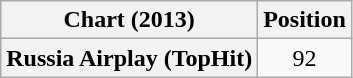<table class="wikitable plainrowheaders" style="text-align:center;">
<tr>
<th scope="col">Chart (2013)</th>
<th scope="col">Position</th>
</tr>
<tr>
<th scope="row">Russia Airplay (TopHit)</th>
<td>92</td>
</tr>
</table>
